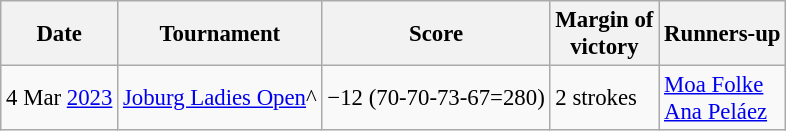<table class=wikitable style="font-size:95%">
<tr>
<th>Date</th>
<th>Tournament</th>
<th>Score</th>
<th>Margin of<br>victory</th>
<th>Runners-up</th>
</tr>
<tr>
<td align=center>4 Mar <a href='#'>2023</a></td>
<td><a href='#'>Joburg Ladies Open</a>^</td>
<td>−12 (70-70-73-67=280)</td>
<td>2 strokes</td>
<td> <a href='#'>Moa Folke</a><br> <a href='#'>Ana Peláez</a></td>
</tr>
</table>
